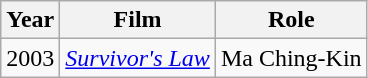<table class="wikitable" style="white-space:nowrap">
<tr>
<th>Year</th>
<th>Film</th>
<th>Role</th>
</tr>
<tr>
<td>2003</td>
<td><em><a href='#'>Survivor's Law</a></em></td>
<td>Ma Ching-Kin</td>
</tr>
</table>
